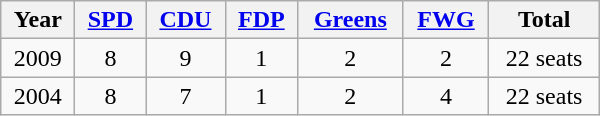<table class="wikitable" width="400">
<tr>
<th>Year</th>
<th><a href='#'>SPD</a></th>
<th><a href='#'>CDU</a></th>
<th><a href='#'>FDP</a></th>
<th><a href='#'>Greens</a></th>
<th><a href='#'>FWG</a></th>
<th>Total</th>
</tr>
<tr align="center">
<td>2009</td>
<td>8</td>
<td>9</td>
<td>1</td>
<td>2</td>
<td>2</td>
<td>22 seats</td>
</tr>
<tr align="center">
<td>2004</td>
<td>8</td>
<td>7</td>
<td>1</td>
<td>2</td>
<td>4</td>
<td>22 seats</td>
</tr>
</table>
